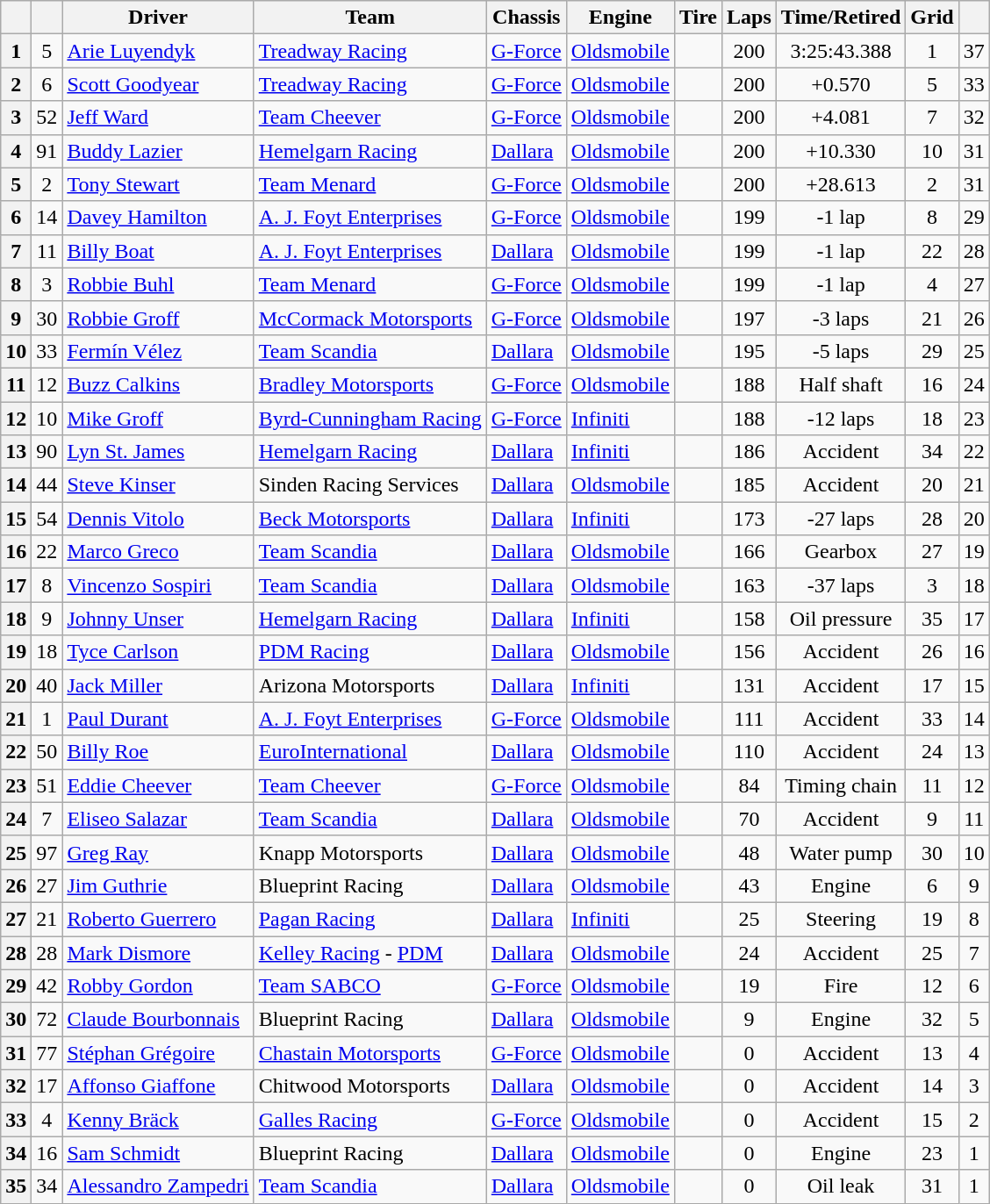<table class="wikitable">
<tr>
<th></th>
<th></th>
<th>Driver</th>
<th>Team</th>
<th>Chassis</th>
<th>Engine</th>
<th>Tire</th>
<th>Laps</th>
<th>Time/Retired</th>
<th>Grid</th>
<th></th>
</tr>
<tr>
<th>1</th>
<td align=center>5</td>
<td> <a href='#'>Arie Luyendyk</a> <strong></strong></td>
<td><a href='#'>Treadway Racing</a></td>
<td><a href='#'>G-Force</a></td>
<td><a href='#'>Oldsmobile</a></td>
<td align=center></td>
<td align=center>200</td>
<td align=center>3:25:43.388</td>
<td align=center>1</td>
<td align=center>37</td>
</tr>
<tr>
<th>2</th>
<td align=center>6</td>
<td> <a href='#'>Scott Goodyear</a></td>
<td><a href='#'>Treadway Racing</a></td>
<td><a href='#'>G-Force</a></td>
<td><a href='#'>Oldsmobile</a></td>
<td align=center></td>
<td align=center>200</td>
<td align=center>+0.570</td>
<td align=center>5</td>
<td align=center>33</td>
</tr>
<tr>
<th>3</th>
<td align=center>52</td>
<td> <a href='#'>Jeff Ward</a> <strong></strong></td>
<td><a href='#'>Team Cheever</a></td>
<td><a href='#'>G-Force</a></td>
<td><a href='#'>Oldsmobile</a></td>
<td align=center></td>
<td align=center>200</td>
<td align=center>+4.081</td>
<td align=center>7</td>
<td align=center>32</td>
</tr>
<tr>
<th>4</th>
<td align=center>91</td>
<td> <a href='#'>Buddy Lazier</a> <strong></strong></td>
<td><a href='#'>Hemelgarn Racing</a></td>
<td><a href='#'>Dallara</a></td>
<td><a href='#'>Oldsmobile</a></td>
<td align=center></td>
<td align=center>200</td>
<td align=center>+10.330</td>
<td align=center>10</td>
<td align=center>31</td>
</tr>
<tr>
<th>5</th>
<td align=center>2</td>
<td> <a href='#'>Tony Stewart</a></td>
<td><a href='#'>Team Menard</a></td>
<td><a href='#'>G-Force</a></td>
<td><a href='#'>Oldsmobile</a></td>
<td align=center></td>
<td align=center>200</td>
<td align=center>+28.613</td>
<td align=center>2</td>
<td align=center>31</td>
</tr>
<tr>
<th>6</th>
<td align=center>14</td>
<td> <a href='#'>Davey Hamilton</a></td>
<td><a href='#'>A. J. Foyt Enterprises</a></td>
<td><a href='#'>G-Force</a></td>
<td><a href='#'>Oldsmobile</a></td>
<td align=center></td>
<td align=center>199</td>
<td align=center>-1 lap</td>
<td align=center>8</td>
<td align=center>29</td>
</tr>
<tr>
<th>7</th>
<td align=center>11</td>
<td> <a href='#'>Billy Boat</a> <strong></strong></td>
<td><a href='#'>A. J. Foyt Enterprises</a></td>
<td><a href='#'>Dallara</a></td>
<td><a href='#'>Oldsmobile</a></td>
<td align=center></td>
<td align=center>199</td>
<td align=center>-1 lap</td>
<td align=center>22</td>
<td align=center>28</td>
</tr>
<tr>
<th>8</th>
<td align=center>3</td>
<td> <a href='#'>Robbie Buhl</a></td>
<td><a href='#'>Team Menard</a></td>
<td><a href='#'>G-Force</a></td>
<td><a href='#'>Oldsmobile</a></td>
<td align=center></td>
<td align=center>199</td>
<td align=center>-1 lap</td>
<td align=center>4</td>
<td align=center>27</td>
</tr>
<tr>
<th>9</th>
<td align=center>30</td>
<td> <a href='#'>Robbie Groff</a> <strong></strong></td>
<td><a href='#'>McCormack Motorsports</a></td>
<td><a href='#'>G-Force</a></td>
<td><a href='#'>Oldsmobile</a></td>
<td align=center></td>
<td align=center>197</td>
<td align=center>-3 laps</td>
<td align=center>21</td>
<td align=center>26</td>
</tr>
<tr>
<th>10</th>
<td align=center>33</td>
<td> <a href='#'>Fermín Vélez</a></td>
<td><a href='#'>Team Scandia</a></td>
<td><a href='#'>Dallara</a></td>
<td><a href='#'>Oldsmobile</a></td>
<td align=center></td>
<td align=center>195</td>
<td align=center>-5 laps</td>
<td align=center>29</td>
<td align=center>25</td>
</tr>
<tr>
<th>11</th>
<td align=center>12</td>
<td> <a href='#'>Buzz Calkins</a></td>
<td><a href='#'>Bradley Motorsports</a></td>
<td><a href='#'>G-Force</a></td>
<td><a href='#'>Oldsmobile</a></td>
<td align=center></td>
<td align=center>188</td>
<td align=center>Half shaft</td>
<td align=center>16</td>
<td align=center>24</td>
</tr>
<tr>
<th>12</th>
<td align=center>10</td>
<td> <a href='#'>Mike Groff</a></td>
<td><a href='#'>Byrd-Cunningham Racing</a></td>
<td><a href='#'>G-Force</a></td>
<td><a href='#'>Infiniti</a></td>
<td align=center></td>
<td align=center>188</td>
<td align=center>-12 laps</td>
<td align=center>18</td>
<td align=center>23</td>
</tr>
<tr>
<th>13</th>
<td align=center>90</td>
<td> <a href='#'>Lyn St. James</a></td>
<td><a href='#'>Hemelgarn Racing</a></td>
<td><a href='#'>Dallara</a></td>
<td><a href='#'>Infiniti</a></td>
<td align=center></td>
<td align=center>186</td>
<td align=center>Accident</td>
<td align=center>34</td>
<td align=center>22</td>
</tr>
<tr>
<th>14</th>
<td align=center>44</td>
<td> <a href='#'>Steve Kinser</a> <strong></strong></td>
<td>Sinden Racing Services</td>
<td><a href='#'>Dallara</a></td>
<td><a href='#'>Oldsmobile</a></td>
<td align=center></td>
<td align=center>185</td>
<td align=center>Accident</td>
<td align=center>20</td>
<td align=center>21</td>
</tr>
<tr>
<th>15</th>
<td align=center>54</td>
<td> <a href='#'>Dennis Vitolo</a></td>
<td><a href='#'>Beck Motorsports</a></td>
<td><a href='#'>Dallara</a></td>
<td><a href='#'>Infiniti</a></td>
<td align=center></td>
<td align=center>173</td>
<td align=center>-27 laps</td>
<td align=center>28</td>
<td align=center>20</td>
</tr>
<tr>
<th>16</th>
<td align=center>22</td>
<td> <a href='#'>Marco Greco</a></td>
<td><a href='#'>Team Scandia</a></td>
<td><a href='#'>Dallara</a></td>
<td><a href='#'>Oldsmobile</a></td>
<td align=center></td>
<td align=center>166</td>
<td align=center>Gearbox</td>
<td align=center>27</td>
<td align=center>19</td>
</tr>
<tr>
<th>17</th>
<td align=center>8</td>
<td> <a href='#'>Vincenzo Sospiri</a> <strong></strong></td>
<td><a href='#'>Team Scandia</a></td>
<td><a href='#'>Dallara</a></td>
<td><a href='#'>Oldsmobile</a></td>
<td align=center></td>
<td align=center>163</td>
<td align=center>-37 laps</td>
<td align=center>3</td>
<td align=center>18</td>
</tr>
<tr>
<th>18</th>
<td align=center>9</td>
<td> <a href='#'>Johnny Unser</a></td>
<td><a href='#'>Hemelgarn Racing</a></td>
<td><a href='#'>Dallara</a></td>
<td><a href='#'>Infiniti</a></td>
<td align=center></td>
<td align=center>158</td>
<td align=center>Oil pressure</td>
<td align=center>35</td>
<td align=center>17</td>
</tr>
<tr>
<th>19</th>
<td align=center>18</td>
<td> <a href='#'>Tyce Carlson</a> <strong></strong></td>
<td><a href='#'>PDM Racing</a></td>
<td><a href='#'>Dallara</a></td>
<td><a href='#'>Oldsmobile</a></td>
<td align=center></td>
<td align=center>156</td>
<td align=center>Accident</td>
<td align=center>26</td>
<td align=center>16</td>
</tr>
<tr>
<th>20</th>
<td align=center>40</td>
<td> <a href='#'>Jack Miller</a> <strong></strong></td>
<td>Arizona Motorsports</td>
<td><a href='#'>Dallara</a></td>
<td><a href='#'>Infiniti</a></td>
<td align=center></td>
<td align=center>131</td>
<td align=center>Accident</td>
<td align=center>17</td>
<td align=center>15</td>
</tr>
<tr>
<th>21</th>
<td align=center>1</td>
<td> <a href='#'>Paul Durant</a></td>
<td><a href='#'>A. J. Foyt Enterprises</a></td>
<td><a href='#'>G-Force</a></td>
<td><a href='#'>Oldsmobile</a></td>
<td align=center></td>
<td align=center>111</td>
<td align=center>Accident</td>
<td align=center>33</td>
<td align=center>14</td>
</tr>
<tr>
<th>22</th>
<td align=center>50</td>
<td> <a href='#'>Billy Roe</a> <strong></strong></td>
<td><a href='#'>EuroInternational</a></td>
<td><a href='#'>Dallara</a></td>
<td><a href='#'>Oldsmobile</a></td>
<td align=center></td>
<td align=center>110</td>
<td align=center>Accident</td>
<td align=center>24</td>
<td align=center>13</td>
</tr>
<tr>
<th>23</th>
<td align=center>51</td>
<td> <a href='#'>Eddie Cheever</a></td>
<td><a href='#'>Team Cheever</a></td>
<td><a href='#'>G-Force</a></td>
<td><a href='#'>Oldsmobile</a></td>
<td align=center></td>
<td align=center>84</td>
<td align=center>Timing chain</td>
<td align=center>11</td>
<td align=center>12</td>
</tr>
<tr>
<th>24</th>
<td align=center>7</td>
<td> <a href='#'>Eliseo Salazar</a></td>
<td><a href='#'>Team Scandia</a></td>
<td><a href='#'>Dallara</a></td>
<td><a href='#'>Oldsmobile</a></td>
<td align=center></td>
<td align=center>70</td>
<td align=center>Accident</td>
<td align=center>9</td>
<td align=center>11</td>
</tr>
<tr>
<th>25</th>
<td align=center>97</td>
<td> <a href='#'>Greg Ray</a> <strong></strong></td>
<td>Knapp Motorsports</td>
<td><a href='#'>Dallara</a></td>
<td><a href='#'>Oldsmobile</a></td>
<td align=center></td>
<td align=center>48</td>
<td align=center>Water pump</td>
<td align=center>30</td>
<td align=center>10</td>
</tr>
<tr>
<th>26</th>
<td align=center>27</td>
<td> <a href='#'>Jim Guthrie</a></td>
<td>Blueprint Racing</td>
<td><a href='#'>Dallara</a></td>
<td><a href='#'>Oldsmobile</a></td>
<td align=center></td>
<td align=center>43</td>
<td align=center>Engine</td>
<td align=center>6</td>
<td align=center>9</td>
</tr>
<tr>
<th>27</th>
<td align=center>21</td>
<td> <a href='#'>Roberto Guerrero</a></td>
<td><a href='#'>Pagan Racing</a></td>
<td><a href='#'>Dallara</a></td>
<td><a href='#'>Infiniti</a></td>
<td align=center></td>
<td align=center>25</td>
<td align=center>Steering</td>
<td align=center>19</td>
<td align=center>8</td>
</tr>
<tr>
<th>28</th>
<td align=center>28</td>
<td> <a href='#'>Mark Dismore</a></td>
<td><a href='#'>Kelley Racing</a> - <a href='#'>PDM</a></td>
<td><a href='#'>Dallara</a></td>
<td><a href='#'>Oldsmobile</a></td>
<td align=center></td>
<td align=center>24</td>
<td align=center>Accident</td>
<td align=center>25</td>
<td align=center>7</td>
</tr>
<tr>
<th>29</th>
<td align=center>42</td>
<td> <a href='#'>Robby Gordon</a></td>
<td><a href='#'>Team SABCO</a></td>
<td><a href='#'>G-Force</a></td>
<td><a href='#'>Oldsmobile</a></td>
<td align=center></td>
<td align=center>19</td>
<td align=center>Fire</td>
<td align=center>12</td>
<td align=center>6</td>
</tr>
<tr>
<th>30</th>
<td align=center>72</td>
<td> <a href='#'>Claude Bourbonnais</a> <strong></strong></td>
<td>Blueprint Racing</td>
<td><a href='#'>Dallara</a></td>
<td><a href='#'>Oldsmobile</a></td>
<td align=center></td>
<td align=center>9</td>
<td align=center>Engine</td>
<td align=center>32</td>
<td align=center>5</td>
</tr>
<tr>
<th>31</th>
<td align=center>77</td>
<td> <a href='#'>Stéphan Grégoire</a></td>
<td><a href='#'>Chastain Motorsports</a></td>
<td><a href='#'>G-Force</a></td>
<td><a href='#'>Oldsmobile</a></td>
<td align=center></td>
<td align=center>0</td>
<td align=center>Accident</td>
<td align=center>13</td>
<td align=center>4</td>
</tr>
<tr>
<th>32</th>
<td align=center>17</td>
<td> <a href='#'>Affonso Giaffone</a> <strong></strong></td>
<td>Chitwood Motorsports</td>
<td><a href='#'>Dallara</a></td>
<td><a href='#'>Oldsmobile</a></td>
<td align=center></td>
<td align=center>0</td>
<td align=center>Accident</td>
<td align=center>14</td>
<td align=center>3</td>
</tr>
<tr>
<th>33</th>
<td align=center>4</td>
<td> <a href='#'>Kenny Bräck</a> <strong></strong></td>
<td><a href='#'>Galles Racing</a></td>
<td><a href='#'>G-Force</a></td>
<td><a href='#'>Oldsmobile</a></td>
<td align=center></td>
<td align=center>0</td>
<td align=center>Accident</td>
<td align=center>15</td>
<td align=center>2</td>
</tr>
<tr>
<th>34</th>
<td align=center>16</td>
<td> <a href='#'>Sam Schmidt</a> <strong></strong></td>
<td>Blueprint Racing</td>
<td><a href='#'>Dallara</a></td>
<td><a href='#'>Oldsmobile</a></td>
<td align=center></td>
<td align=center>0</td>
<td align=center>Engine</td>
<td align=center>23</td>
<td align=center>1</td>
</tr>
<tr>
<th>35</th>
<td align=center>34</td>
<td> <a href='#'>Alessandro Zampedri</a></td>
<td><a href='#'>Team Scandia</a></td>
<td><a href='#'>Dallara</a></td>
<td><a href='#'>Oldsmobile</a></td>
<td align=center></td>
<td align=center>0</td>
<td align=center>Oil leak</td>
<td align=center>31</td>
<td align=center>1</td>
</tr>
</table>
